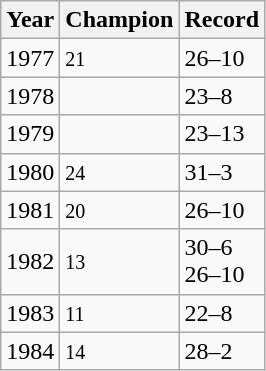<table class=wikitable>
<tr>
<th>Year</th>
<th>Champion</th>
<th>Record</th>
</tr>
<tr>
<td>1977</td>
<td><small> 21</small> </td>
<td>26–10</td>
</tr>
<tr>
<td>1978</td>
<td></td>
<td>23–8</td>
</tr>
<tr>
<td>1979</td>
<td></td>
<td>23–13</td>
</tr>
<tr>
<td>1980</td>
<td><small> 24</small> </td>
<td>31–3</td>
</tr>
<tr>
<td>1981</td>
<td><small> 20</small> </td>
<td>26–10</td>
</tr>
<tr>
<td>1982</td>
<td><small> 13</small> <br></td>
<td>30–6<br>26–10</td>
</tr>
<tr>
<td>1983</td>
<td><small> 11</small> </td>
<td>22–8</td>
</tr>
<tr>
<td>1984</td>
<td><small> 14</small> </td>
<td>28–2</td>
</tr>
</table>
